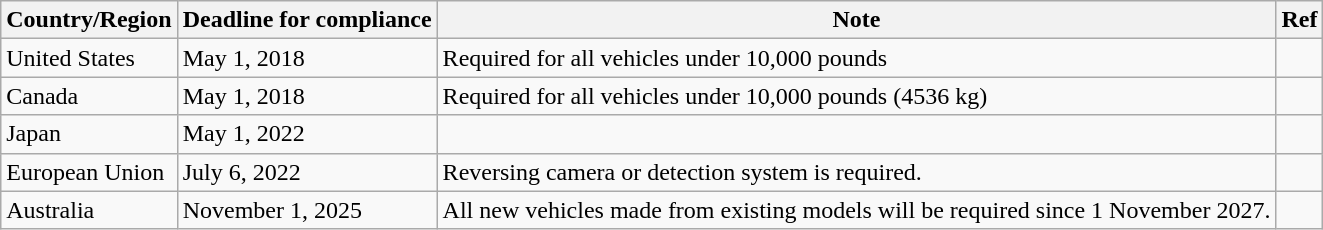<table class="wikitable sortable">
<tr>
<th>Country/Region</th>
<th>Deadline for compliance</th>
<th>Note</th>
<th>Ref</th>
</tr>
<tr>
<td>United States</td>
<td>May 1, 2018</td>
<td>Required for all vehicles under 10,000 pounds</td>
<td></td>
</tr>
<tr>
<td>Canada</td>
<td>May 1, 2018</td>
<td>Required for all vehicles under 10,000 pounds (4536 kg)</td>
<td></td>
</tr>
<tr>
<td>Japan</td>
<td>May 1, 2022</td>
<td></td>
<td></td>
</tr>
<tr>
<td>European Union</td>
<td>July 6, 2022</td>
<td>Reversing camera or detection system is required.</td>
<td></td>
</tr>
<tr>
<td>Australia</td>
<td>November 1, 2025</td>
<td>All new vehicles made from existing models will be required since 1 November 2027.</td>
<td></td>
</tr>
</table>
